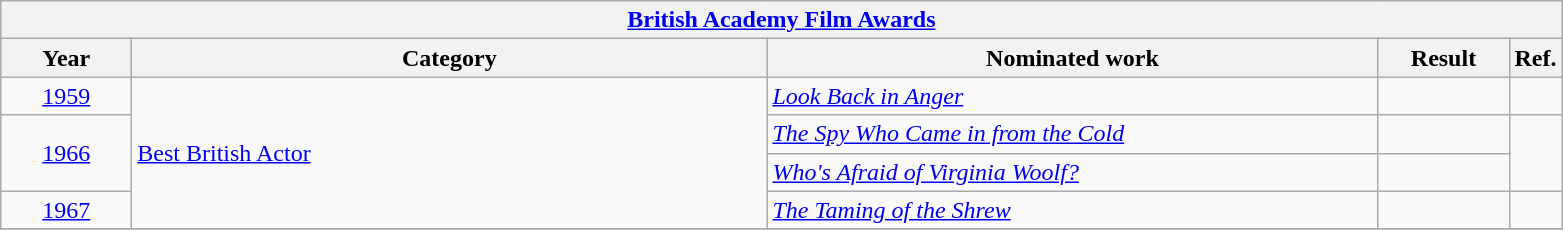<table class=wikitable>
<tr>
<th colspan=5><a href='#'>British Academy Film Awards</a></th>
</tr>
<tr>
<th scope="col" style="width:5em;">Year</th>
<th scope="col" style="width:26em;">Category</th>
<th scope="col" style="width:25em;">Nominated work</th>
<th scope="col" style="width:5em;">Result</th>
<th>Ref.</th>
</tr>
<tr>
<td style="text-align:center;"><a href='#'>1959</a></td>
<td rowspan="4"><a href='#'>Best British Actor</a></td>
<td><em><a href='#'>Look Back in Anger</a></em></td>
<td></td>
<td></td>
</tr>
<tr>
<td style="text-align:center;", rowspan=2><a href='#'>1966</a></td>
<td><em><a href='#'>The Spy Who Came in from the Cold</a></em></td>
<td></td>
<td rowspan=2></td>
</tr>
<tr>
<td><em><a href='#'>Who's Afraid of Virginia Woolf?</a></em></td>
<td></td>
</tr>
<tr>
<td style="text-align:center;"><a href='#'>1967</a></td>
<td><em><a href='#'>The Taming of the Shrew</a></em></td>
<td></td>
<td></td>
</tr>
<tr>
</tr>
</table>
